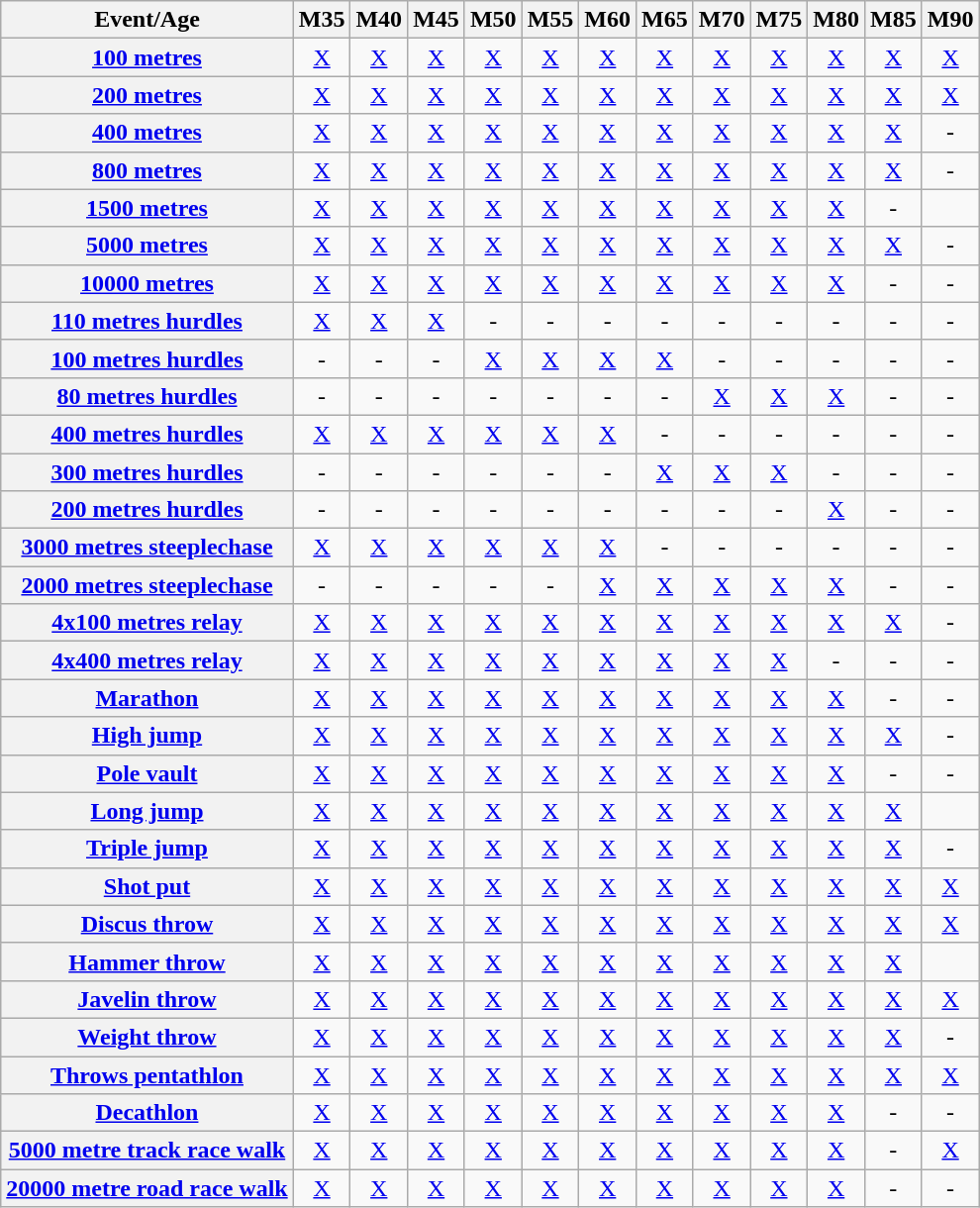<table class="wikitable">
<tr>
<th>Event/Age</th>
<th>M35</th>
<th>M40</th>
<th>M45</th>
<th>M50</th>
<th>M55</th>
<th>M60</th>
<th>M65</th>
<th>M70</th>
<th>M75</th>
<th>M80</th>
<th>M85</th>
<th>M90</th>
</tr>
<tr>
<th><a href='#'>100 metres</a></th>
<td align=center><a href='#'>X</a></td>
<td align=center><a href='#'>X</a></td>
<td align=center><a href='#'>X</a></td>
<td align=center><a href='#'>X</a></td>
<td align=center><a href='#'>X</a></td>
<td align=center><a href='#'>X</a></td>
<td align=center><a href='#'>X</a></td>
<td align=center><a href='#'>X</a></td>
<td align=center><a href='#'>X</a></td>
<td align=center><a href='#'>X</a></td>
<td align=center><a href='#'>X</a></td>
<td align=center><a href='#'>X</a></td>
</tr>
<tr>
<th><a href='#'>200 metres</a></th>
<td align=center><a href='#'>X</a></td>
<td align=center><a href='#'>X</a></td>
<td align=center><a href='#'>X</a></td>
<td align=center><a href='#'>X</a></td>
<td align=center><a href='#'>X</a></td>
<td align=center><a href='#'>X</a></td>
<td align=center><a href='#'>X</a></td>
<td align=center><a href='#'>X</a></td>
<td align=center><a href='#'>X</a></td>
<td align=center><a href='#'>X</a></td>
<td align=center><a href='#'>X</a></td>
<td align=center><a href='#'>X</a></td>
</tr>
<tr>
<th><a href='#'>400 metres</a></th>
<td align=center><a href='#'>X</a></td>
<td align=center><a href='#'>X</a></td>
<td align=center><a href='#'>X</a></td>
<td align=center><a href='#'>X</a></td>
<td align=center><a href='#'>X</a></td>
<td align=center><a href='#'>X</a></td>
<td align=center><a href='#'>X</a></td>
<td align=center><a href='#'>X</a></td>
<td align=center><a href='#'>X</a></td>
<td align=center><a href='#'>X</a></td>
<td align=center><a href='#'>X</a></td>
<td align=center>-</td>
</tr>
<tr>
<th><a href='#'>800 metres</a></th>
<td align=center><a href='#'>X</a></td>
<td align=center><a href='#'>X</a></td>
<td align=center><a href='#'>X</a></td>
<td align=center><a href='#'>X</a></td>
<td align=center><a href='#'>X</a></td>
<td align=center><a href='#'>X</a></td>
<td align=center><a href='#'>X</a></td>
<td align=center><a href='#'>X</a></td>
<td align=center><a href='#'>X</a></td>
<td align=center><a href='#'>X</a></td>
<td align=center><a href='#'>X</a></td>
<td align=center>-</td>
</tr>
<tr>
<th><a href='#'>1500 metres</a></th>
<td align=center><a href='#'>X</a></td>
<td align=center><a href='#'>X</a></td>
<td align=center><a href='#'>X</a></td>
<td align=center><a href='#'>X</a></td>
<td align=center><a href='#'>X</a></td>
<td align=center><a href='#'>X</a></td>
<td align=center><a href='#'>X</a></td>
<td align=center><a href='#'>X</a></td>
<td align=center><a href='#'>X</a></td>
<td align=center><a href='#'>X</a></td>
<td align=center>-</td>
<td align="center"></td>
</tr>
<tr>
<th><a href='#'>5000 metres</a></th>
<td align=center><a href='#'>X</a></td>
<td align=center><a href='#'>X</a></td>
<td align=center><a href='#'>X</a></td>
<td align=center><a href='#'>X</a></td>
<td align=center><a href='#'>X</a></td>
<td align=center><a href='#'>X</a></td>
<td align=center><a href='#'>X</a></td>
<td align=center><a href='#'>X</a></td>
<td align=center><a href='#'>X</a></td>
<td align=center><a href='#'>X</a></td>
<td align=center><a href='#'>X</a></td>
<td align=center>-</td>
</tr>
<tr>
<th><a href='#'>10000 metres</a></th>
<td align=center><a href='#'>X</a></td>
<td align=center><a href='#'>X</a></td>
<td align=center><a href='#'>X</a></td>
<td align=center><a href='#'>X</a></td>
<td align=center><a href='#'>X</a></td>
<td align=center><a href='#'>X</a></td>
<td align=center><a href='#'>X</a></td>
<td align=center><a href='#'>X</a></td>
<td align=center><a href='#'>X</a></td>
<td align=center><a href='#'>X</a></td>
<td align=center>-</td>
<td align=center>-</td>
</tr>
<tr>
<th><a href='#'>110 metres hurdles</a></th>
<td align=center><a href='#'>X</a></td>
<td align=center><a href='#'>X</a></td>
<td align=center><a href='#'>X</a></td>
<td align=center>-</td>
<td align=center>-</td>
<td align=center>-</td>
<td align=center>-</td>
<td align=center>-</td>
<td align=center>-</td>
<td align=center>-</td>
<td align=center>-</td>
<td align=center>-</td>
</tr>
<tr>
<th><a href='#'>100 metres hurdles</a></th>
<td align=center>-</td>
<td align=center>-</td>
<td align=center>-</td>
<td align=center><a href='#'>X</a></td>
<td align=center><a href='#'>X</a></td>
<td align=center><a href='#'>X</a></td>
<td align=center><a href='#'>X</a></td>
<td align=center>-</td>
<td align=center>-</td>
<td align=center>-</td>
<td align=center>-</td>
<td align=center>-</td>
</tr>
<tr>
<th><a href='#'>80 metres hurdles</a></th>
<td align=center>-</td>
<td align=center>-</td>
<td align=center>-</td>
<td align=center>-</td>
<td align=center>-</td>
<td align=center>-</td>
<td align=center>-</td>
<td align=center><a href='#'>X</a></td>
<td align=center><a href='#'>X</a></td>
<td align=center><a href='#'>X</a></td>
<td align=center>-</td>
<td align=center>-</td>
</tr>
<tr>
<th><a href='#'>400 metres hurdles</a></th>
<td align="center"><a href='#'>X</a></td>
<td align="center"><a href='#'>X</a></td>
<td align="center"><a href='#'>X</a></td>
<td align="center"><a href='#'>X</a></td>
<td align="center"><a href='#'>X</a></td>
<td align="center"><a href='#'>X</a></td>
<td align="center">-</td>
<td align="center">-</td>
<td align="center">-</td>
<td align="center">-</td>
<td align="center">-</td>
<td align="center">-</td>
</tr>
<tr>
<th><a href='#'>300 metres hurdles</a></th>
<td align=center>-</td>
<td align=center>-</td>
<td align=center>-</td>
<td align=center>-</td>
<td align=center>-</td>
<td align=center>-</td>
<td align=center><a href='#'>X</a></td>
<td align=center><a href='#'>X</a></td>
<td align=center><a href='#'>X</a></td>
<td align=center>-</td>
<td align=center>-</td>
<td align=center>-</td>
</tr>
<tr>
<th><a href='#'>200 metres hurdles</a></th>
<td align=center>-</td>
<td align=center>-</td>
<td align=center>-</td>
<td align=center>-</td>
<td align=center>-</td>
<td align=center>-</td>
<td align=center>-</td>
<td align=center>-</td>
<td align=center>-</td>
<td align=center><a href='#'>X</a></td>
<td align=center>-</td>
<td align=center>-</td>
</tr>
<tr>
<th><a href='#'>3000 metres steeplechase</a></th>
<td align="center"><a href='#'>X</a></td>
<td align="center"><a href='#'>X</a></td>
<td align="center"><a href='#'>X</a></td>
<td align="center"><a href='#'>X</a></td>
<td align="center"><a href='#'>X</a></td>
<td align="center"><a href='#'>X</a></td>
<td align="center">-</td>
<td align="center">-</td>
<td align="center">-</td>
<td align="center">-</td>
<td align="center">-</td>
<td align="center">-</td>
</tr>
<tr>
<th><a href='#'>2000 metres steeplechase</a></th>
<td align=center>-</td>
<td align=center>-</td>
<td align=center>-</td>
<td align=center>-</td>
<td align=center>-</td>
<td align=center><a href='#'>X</a></td>
<td align=center><a href='#'>X</a></td>
<td align=center><a href='#'>X</a></td>
<td align=center><a href='#'>X</a></td>
<td align=center><a href='#'>X</a></td>
<td align=center>-</td>
<td align=center>-</td>
</tr>
<tr>
<th><a href='#'>4x100 metres relay</a></th>
<td align="center"><a href='#'>X</a></td>
<td align="center"><a href='#'>X</a></td>
<td align="center"><a href='#'>X</a></td>
<td align="center"><a href='#'>X</a></td>
<td align="center"><a href='#'>X</a></td>
<td align="center"><a href='#'>X</a></td>
<td align="center"><a href='#'>X</a></td>
<td align="center"><a href='#'>X</a></td>
<td align="center"><a href='#'>X</a></td>
<td align="center"><a href='#'>X</a></td>
<td align="center"><a href='#'>X</a></td>
<td align="center">-</td>
</tr>
<tr>
<th><a href='#'>4x400 metres relay</a></th>
<td align="center"><a href='#'>X</a></td>
<td align="center"><a href='#'>X</a></td>
<td align="center"><a href='#'>X</a></td>
<td align="center"><a href='#'>X</a></td>
<td align="center"><a href='#'>X</a></td>
<td align="center"><a href='#'>X</a></td>
<td align="center"><a href='#'>X</a></td>
<td align="center"><a href='#'>X</a></td>
<td align="center"><a href='#'>X</a></td>
<td align="center">-</td>
<td align="center">-</td>
<td align="center">-</td>
</tr>
<tr>
<th><a href='#'>Marathon</a></th>
<td align="center"><a href='#'>X</a></td>
<td align="center"><a href='#'>X</a></td>
<td align="center"><a href='#'>X</a></td>
<td align="center"><a href='#'>X</a></td>
<td align="center"><a href='#'>X</a></td>
<td align="center"><a href='#'>X</a></td>
<td align="center"><a href='#'>X</a></td>
<td align="center"><a href='#'>X</a></td>
<td align="center"><a href='#'>X</a></td>
<td align="center"><a href='#'>X</a></td>
<td align="center">-</td>
<td align="center">-</td>
</tr>
<tr>
<th><a href='#'>High jump</a></th>
<td align="center"><a href='#'>X</a></td>
<td align="center"><a href='#'>X</a></td>
<td align="center"><a href='#'>X</a></td>
<td align="center"><a href='#'>X</a></td>
<td align="center"><a href='#'>X</a></td>
<td align="center"><a href='#'>X</a></td>
<td align="center"><a href='#'>X</a></td>
<td align="center"><a href='#'>X</a></td>
<td align="center"><a href='#'>X</a></td>
<td align="center"><a href='#'>X</a></td>
<td align="center"><a href='#'>X</a></td>
<td align="center">-</td>
</tr>
<tr>
<th><a href='#'>Pole vault</a></th>
<td align="center"><a href='#'>X</a></td>
<td align="center"><a href='#'>X</a></td>
<td align="center"><a href='#'>X</a></td>
<td align="center"><a href='#'>X</a></td>
<td align="center"><a href='#'>X</a></td>
<td align="center"><a href='#'>X</a></td>
<td align="center"><a href='#'>X</a></td>
<td align="center"><a href='#'>X</a></td>
<td align="center"><a href='#'>X</a></td>
<td align="center"><a href='#'>X</a></td>
<td align="center">-</td>
<td align="center">-</td>
</tr>
<tr>
<th><a href='#'>Long jump</a></th>
<td align="center"><a href='#'>X</a></td>
<td align="center"><a href='#'>X</a></td>
<td align="center"><a href='#'>X</a></td>
<td align="center"><a href='#'>X</a></td>
<td align="center"><a href='#'>X</a></td>
<td align="center"><a href='#'>X</a></td>
<td align="center"><a href='#'>X</a></td>
<td align="center"><a href='#'>X</a></td>
<td align="center"><a href='#'>X</a></td>
<td align="center"><a href='#'>X</a></td>
<td align="center"><a href='#'>X</a></td>
<td align="center"></td>
</tr>
<tr>
<th><a href='#'>Triple jump</a></th>
<td align="center"><a href='#'>X</a></td>
<td align="center"><a href='#'>X</a></td>
<td align="center"><a href='#'>X</a></td>
<td align="center"><a href='#'>X</a></td>
<td align="center"><a href='#'>X</a></td>
<td align="center"><a href='#'>X</a></td>
<td align="center"><a href='#'>X</a></td>
<td align="center"><a href='#'>X</a></td>
<td align="center"><a href='#'>X</a></td>
<td align="center"><a href='#'>X</a></td>
<td align="center"><a href='#'>X</a></td>
<td align="center">-</td>
</tr>
<tr>
<th><a href='#'>Shot put</a></th>
<td align=center><a href='#'>X</a></td>
<td align=center><a href='#'>X</a></td>
<td align=center><a href='#'>X</a></td>
<td align=center><a href='#'>X</a></td>
<td align=center><a href='#'>X</a></td>
<td align=center><a href='#'>X</a></td>
<td align=center><a href='#'>X</a></td>
<td align=center><a href='#'>X</a></td>
<td align=center><a href='#'>X</a></td>
<td align=center><a href='#'>X</a></td>
<td align=center><a href='#'>X</a></td>
<td align=center><a href='#'>X</a></td>
</tr>
<tr>
<th><a href='#'>Discus throw</a></th>
<td align=center><a href='#'>X</a></td>
<td align=center><a href='#'>X</a></td>
<td align=center><a href='#'>X</a></td>
<td align=center><a href='#'>X</a></td>
<td align=center><a href='#'>X</a></td>
<td align=center><a href='#'>X</a></td>
<td align=center><a href='#'>X</a></td>
<td align=center><a href='#'>X</a></td>
<td align=center><a href='#'>X</a></td>
<td align=center><a href='#'>X</a></td>
<td align=center><a href='#'>X</a></td>
<td align=center><a href='#'>X</a></td>
</tr>
<tr>
<th><a href='#'>Hammer throw</a></th>
<td align=center><a href='#'>X</a></td>
<td align=center><a href='#'>X</a></td>
<td align=center><a href='#'>X</a></td>
<td align=center><a href='#'>X</a></td>
<td align=center><a href='#'>X</a></td>
<td align=center><a href='#'>X</a></td>
<td align=center><a href='#'>X</a></td>
<td align=center><a href='#'>X</a></td>
<td align=center><a href='#'>X</a></td>
<td align=center><a href='#'>X</a></td>
<td align=center><a href='#'>X</a></td>
<td align="center"></td>
</tr>
<tr>
<th><a href='#'>Javelin throw</a></th>
<td align=center><a href='#'>X</a></td>
<td align=center><a href='#'>X</a></td>
<td align=center><a href='#'>X</a></td>
<td align=center><a href='#'>X</a></td>
<td align=center><a href='#'>X</a></td>
<td align=center><a href='#'>X</a></td>
<td align=center><a href='#'>X</a></td>
<td align=center><a href='#'>X</a></td>
<td align=center><a href='#'>X</a></td>
<td align=center><a href='#'>X</a></td>
<td align=center><a href='#'>X</a></td>
<td align=center><a href='#'>X</a></td>
</tr>
<tr>
<th><a href='#'>Weight throw</a></th>
<td align=center><a href='#'>X</a></td>
<td align=center><a href='#'>X</a></td>
<td align=center><a href='#'>X</a></td>
<td align=center><a href='#'>X</a></td>
<td align=center><a href='#'>X</a></td>
<td align=center><a href='#'>X</a></td>
<td align=center><a href='#'>X</a></td>
<td align=center><a href='#'>X</a></td>
<td align=center><a href='#'>X</a></td>
<td align=center><a href='#'>X</a></td>
<td align=center><a href='#'>X</a></td>
<td align=center>-</td>
</tr>
<tr>
<th><a href='#'>Throws pentathlon</a></th>
<td align=center><a href='#'>X</a></td>
<td align=center><a href='#'>X</a></td>
<td align=center><a href='#'>X</a></td>
<td align=center><a href='#'>X</a></td>
<td align=center><a href='#'>X</a></td>
<td align=center><a href='#'>X</a></td>
<td align=center><a href='#'>X</a></td>
<td align=center><a href='#'>X</a></td>
<td align=center><a href='#'>X</a></td>
<td align=center><a href='#'>X</a></td>
<td align=center><a href='#'>X</a></td>
<td align=center><a href='#'>X</a></td>
</tr>
<tr>
<th><a href='#'>Decathlon</a></th>
<td align=center><a href='#'>X</a></td>
<td align=center><a href='#'>X</a></td>
<td align=center><a href='#'>X</a></td>
<td align=center><a href='#'>X</a></td>
<td align=center><a href='#'>X</a></td>
<td align=center><a href='#'>X</a></td>
<td align=center><a href='#'>X</a></td>
<td align=center><a href='#'>X</a></td>
<td align=center><a href='#'>X</a></td>
<td align=center><a href='#'>X</a></td>
<td align=center>-</td>
<td align=center>-</td>
</tr>
<tr>
<th><a href='#'>5000 metre track race walk</a></th>
<td align=center><a href='#'>X</a></td>
<td align=center><a href='#'>X</a></td>
<td align=center><a href='#'>X</a></td>
<td align=center><a href='#'>X</a></td>
<td align=center><a href='#'>X</a></td>
<td align=center><a href='#'>X</a></td>
<td align=center><a href='#'>X</a></td>
<td align=center><a href='#'>X</a></td>
<td align=center><a href='#'>X</a></td>
<td align=center><a href='#'>X</a></td>
<td align=center>-</td>
<td align=center><a href='#'>X</a></td>
</tr>
<tr>
<th><a href='#'>20000 metre road race walk</a></th>
<td align=center><a href='#'>X</a></td>
<td align=center><a href='#'>X</a></td>
<td align=center><a href='#'>X</a></td>
<td align=center><a href='#'>X</a></td>
<td align=center><a href='#'>X</a></td>
<td align=center><a href='#'>X</a></td>
<td align=center><a href='#'>X</a></td>
<td align=center><a href='#'>X</a></td>
<td align=center><a href='#'>X</a></td>
<td align=center><a href='#'>X</a></td>
<td align=center>-</td>
<td align=center>-</td>
</tr>
</table>
